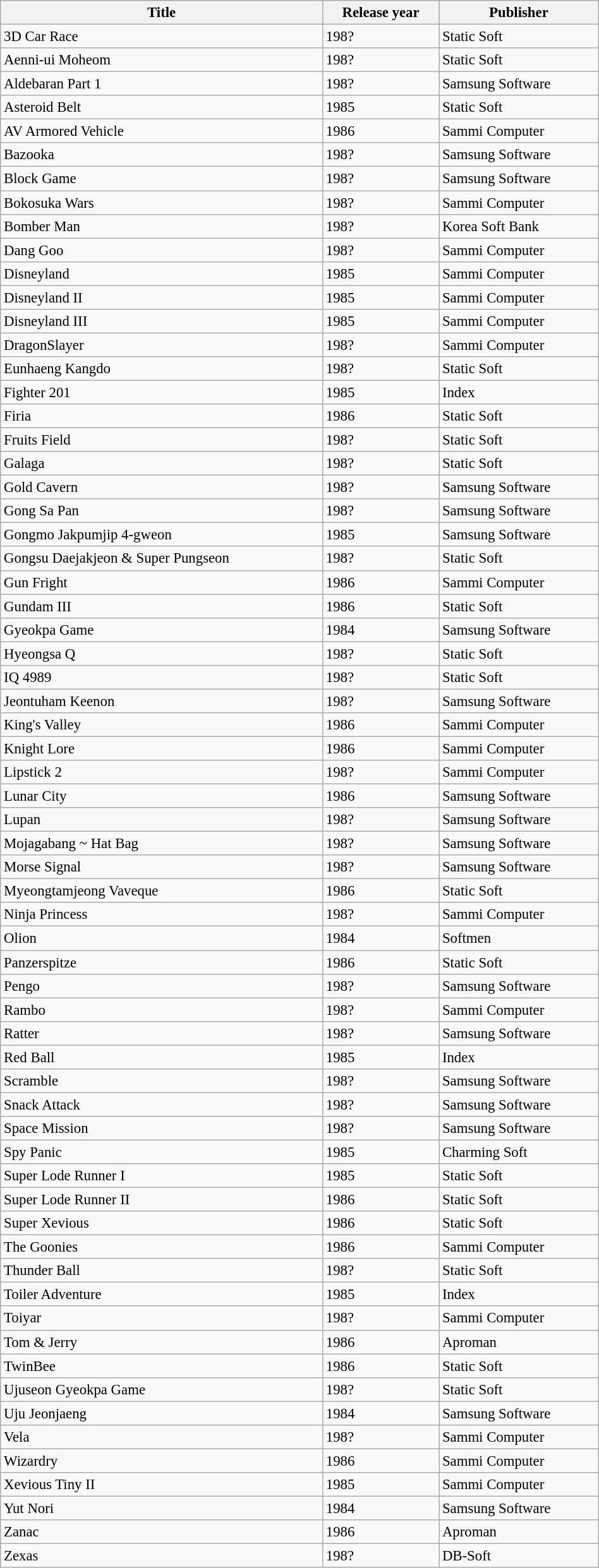<table class="wikitable plainrowheaders sortable" style="width:50%; font-size:95%;" id="softwarelist">
<tr>
<th rowspan="1">Title</th>
<th rowspan="1">Release year</th>
<th colspan="1">Publisher</th>
</tr>
<tr>
<td>3D Car Race</td>
<td>198?</td>
<td>Static Soft</td>
</tr>
<tr>
<td>Aenni-ui Moheom</td>
<td>198?</td>
<td>Static Soft</td>
</tr>
<tr>
<td>Aldebaran Part 1</td>
<td>198?</td>
<td>Samsung Software</td>
</tr>
<tr>
<td>Asteroid Belt</td>
<td>1985</td>
<td>Static Soft</td>
</tr>
<tr>
<td>AV Armored Vehicle</td>
<td>1986</td>
<td>Sammi Computer</td>
</tr>
<tr>
<td>Bazooka</td>
<td>198?</td>
<td>Samsung Software</td>
</tr>
<tr>
<td>Block Game</td>
<td>198?</td>
<td>Samsung Software</td>
</tr>
<tr>
<td>Bokosuka Wars</td>
<td>198?</td>
<td>Sammi Computer</td>
</tr>
<tr>
<td>Bomber Man</td>
<td>198?</td>
<td>Korea Soft Bank</td>
</tr>
<tr>
<td>Dang Goo</td>
<td>198?</td>
<td>Sammi Computer</td>
</tr>
<tr>
<td>Disneyland</td>
<td>1985</td>
<td>Sammi Computer</td>
</tr>
<tr>
<td>Disneyland II</td>
<td>1985</td>
<td>Sammi Computer</td>
</tr>
<tr>
<td>Disneyland III</td>
<td>1985</td>
<td>Sammi Computer</td>
</tr>
<tr>
<td>DragonSlayer</td>
<td>198?</td>
<td>Sammi Computer</td>
</tr>
<tr>
<td>Eunhaeng Kangdo</td>
<td>198?</td>
<td>Static Soft</td>
</tr>
<tr>
<td>Fighter 201</td>
<td>1985</td>
<td>Index</td>
</tr>
<tr>
<td>Firia</td>
<td>1986</td>
<td>Static Soft</td>
</tr>
<tr>
<td>Fruits Field</td>
<td>198?</td>
<td>Static Soft</td>
</tr>
<tr>
<td>Galaga</td>
<td>198?</td>
<td>Static Soft</td>
</tr>
<tr>
<td>Gold Cavern</td>
<td>198?</td>
<td>Samsung Software</td>
</tr>
<tr>
<td>Gong Sa Pan</td>
<td>198?</td>
<td>Samsung Software</td>
</tr>
<tr>
<td>Gongmo Jakpumjip 4-gweon</td>
<td>1985</td>
<td>Samsung Software</td>
</tr>
<tr>
<td>Gongsu Daejakjeon & Super Pungseon</td>
<td>198?</td>
<td>Static Soft</td>
</tr>
<tr>
<td>Gun Fright</td>
<td>1986</td>
<td>Sammi Computer</td>
</tr>
<tr>
<td>Gundam III</td>
<td>1986</td>
<td>Static Soft</td>
</tr>
<tr>
<td>Gyeokpa Game</td>
<td>1984</td>
<td>Samsung Software</td>
</tr>
<tr>
<td>Hyeongsa Q</td>
<td>198?</td>
<td>Static Soft</td>
</tr>
<tr>
<td>IQ 4989</td>
<td>198?</td>
<td>Static Soft</td>
</tr>
<tr>
<td>Jeontuham Keenon</td>
<td>198?</td>
<td>Samsung Software</td>
</tr>
<tr>
<td>King's Valley</td>
<td>1986</td>
<td>Sammi Computer</td>
</tr>
<tr>
<td>Knight Lore</td>
<td>1986</td>
<td>Sammi Computer</td>
</tr>
<tr>
<td>Lipstick 2</td>
<td>198?</td>
<td>Sammi Computer</td>
</tr>
<tr>
<td>Lunar City</td>
<td>1986</td>
<td>Samsung Software</td>
</tr>
<tr>
<td>Lupan</td>
<td>198?</td>
<td>Samsung Software</td>
</tr>
<tr>
<td>Mojagabang ~ Hat Bag</td>
<td>198?</td>
<td>Samsung Software</td>
</tr>
<tr>
<td>Morse Signal</td>
<td>198?</td>
<td>Samsung Software</td>
</tr>
<tr>
<td>Myeongtamjeong Vaveque</td>
<td>1986</td>
<td>Static Soft</td>
</tr>
<tr>
<td>Ninja Princess</td>
<td>198?</td>
<td>Sammi Computer</td>
</tr>
<tr>
<td>Olion</td>
<td>1984</td>
<td>Softmen</td>
</tr>
<tr>
<td>Panzerspitze</td>
<td>1986</td>
<td>Static Soft</td>
</tr>
<tr>
<td>Pengo</td>
<td>198?</td>
<td>Samsung Software</td>
</tr>
<tr>
<td>Rambo</td>
<td>198?</td>
<td>Sammi Computer</td>
</tr>
<tr>
<td>Ratter</td>
<td>198?</td>
<td>Samsung Software</td>
</tr>
<tr>
<td>Red Ball</td>
<td>1985</td>
<td>Index</td>
</tr>
<tr>
<td>Scramble</td>
<td>198?</td>
<td>Samsung Software</td>
</tr>
<tr>
<td>Snack Attack</td>
<td>198?</td>
<td>Samsung Software</td>
</tr>
<tr>
<td>Space Mission</td>
<td>198?</td>
<td>Samsung Software</td>
</tr>
<tr>
<td>Spy Panic</td>
<td>1985</td>
<td>Charming Soft</td>
</tr>
<tr>
<td>Super Lode Runner I</td>
<td>1985</td>
<td>Static Soft</td>
</tr>
<tr>
<td>Super Lode Runner II</td>
<td>1986</td>
<td>Static Soft</td>
</tr>
<tr>
<td>Super Xevious</td>
<td>1986</td>
<td>Static Soft</td>
</tr>
<tr>
<td>The Goonies</td>
<td>1986</td>
<td>Sammi Computer</td>
</tr>
<tr>
<td>Thunder Ball</td>
<td>198?</td>
<td>Static Soft</td>
</tr>
<tr>
<td>Toiler Adventure</td>
<td>1985</td>
<td>Index</td>
</tr>
<tr>
<td>Toiyar</td>
<td>198?</td>
<td>Sammi Computer</td>
</tr>
<tr>
<td>Tom & Jerry</td>
<td>1986</td>
<td>Aproman</td>
</tr>
<tr>
<td>TwinBee</td>
<td>1986</td>
<td>Static Soft</td>
</tr>
<tr>
<td>Ujuseon Gyeokpa Game</td>
<td>198?</td>
<td>Static Soft</td>
</tr>
<tr>
<td>Uju Jeonjaeng</td>
<td>1984</td>
<td>Samsung Software</td>
</tr>
<tr>
<td>Vela</td>
<td>198?</td>
<td>Sammi Computer</td>
</tr>
<tr>
<td>Wizardry</td>
<td>1986</td>
<td>Sammi Computer</td>
</tr>
<tr>
<td>Xevious Tiny II</td>
<td>1985</td>
<td>Sammi Computer</td>
</tr>
<tr>
<td>Yut Nori</td>
<td>1984</td>
<td>Samsung Software</td>
</tr>
<tr>
<td>Zanac</td>
<td>1986</td>
<td>Aproman</td>
</tr>
<tr>
<td>Zexas</td>
<td>198?</td>
<td>DB-Soft</td>
</tr>
</table>
